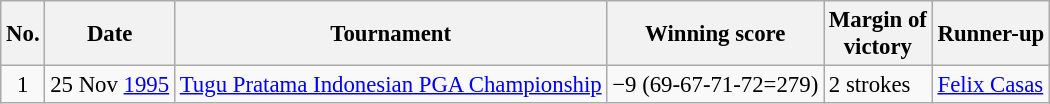<table class="wikitable" style="font-size:95%;">
<tr>
<th>No.</th>
<th>Date</th>
<th>Tournament</th>
<th>Winning score</th>
<th>Margin of<br>victory</th>
<th>Runner-up</th>
</tr>
<tr>
<td align=center>1</td>
<td align=right>25 Nov <a href='#'>1995</a></td>
<td><a href='#'>Tugu Pratama Indonesian PGA Championship</a></td>
<td>−9 (69-67-71-72=279)</td>
<td>2 strokes</td>
<td> <a href='#'>Felix Casas</a></td>
</tr>
</table>
